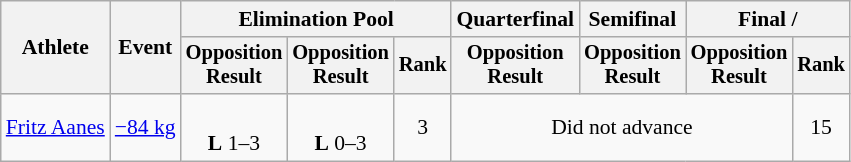<table class="wikitable" style="font-size:90%">
<tr>
<th rowspan="2">Athlete</th>
<th rowspan="2">Event</th>
<th colspan=3>Elimination Pool</th>
<th>Quarterfinal</th>
<th>Semifinal</th>
<th colspan=2>Final / </th>
</tr>
<tr style="font-size: 95%">
<th>Opposition<br>Result</th>
<th>Opposition<br>Result</th>
<th>Rank</th>
<th>Opposition<br>Result</th>
<th>Opposition<br>Result</th>
<th>Opposition<br>Result</th>
<th>Rank</th>
</tr>
<tr align=center>
<td align=left><a href='#'>Fritz Aanes</a></td>
<td align=left><a href='#'>−84 kg</a></td>
<td><br><strong>L</strong> 1–3 <sup></sup></td>
<td><br><strong>L</strong> 0–3 <sup></sup></td>
<td>3</td>
<td colspan=3>Did not advance</td>
<td>15</td>
</tr>
</table>
